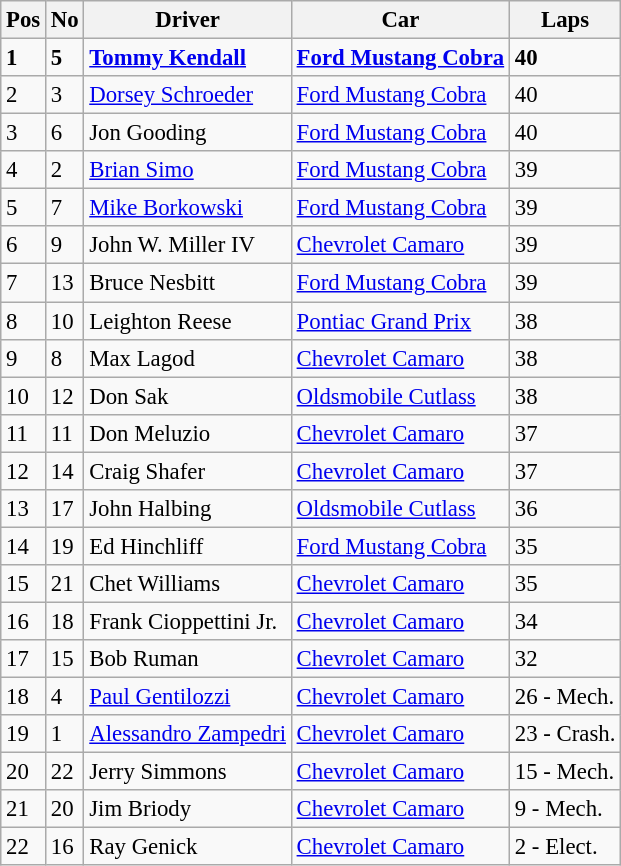<table class="wikitable" style="font-size: 95%;">
<tr>
<th>Pos</th>
<th>No</th>
<th>Driver</th>
<th>Car</th>
<th>Laps</th>
</tr>
<tr style="font-weight:bold">
<td>1</td>
<td>5</td>
<td> <a href='#'>Tommy Kendall</a></td>
<td><a href='#'>Ford Mustang Cobra</a></td>
<td>40</td>
</tr>
<tr>
<td>2</td>
<td>3</td>
<td> <a href='#'>Dorsey Schroeder</a></td>
<td><a href='#'>Ford Mustang Cobra</a></td>
<td>40</td>
</tr>
<tr>
<td>3</td>
<td>6</td>
<td> Jon Gooding</td>
<td><a href='#'>Ford Mustang Cobra</a></td>
<td>40</td>
</tr>
<tr>
<td>4</td>
<td>2</td>
<td> <a href='#'>Brian Simo</a></td>
<td><a href='#'>Ford Mustang Cobra</a></td>
<td>39</td>
</tr>
<tr>
<td>5</td>
<td>7</td>
<td> <a href='#'>Mike Borkowski</a></td>
<td><a href='#'>Ford Mustang Cobra</a></td>
<td>39</td>
</tr>
<tr>
<td>6</td>
<td>9</td>
<td> John W. Miller IV</td>
<td><a href='#'>Chevrolet Camaro</a></td>
<td>39</td>
</tr>
<tr>
<td>7</td>
<td>13</td>
<td> Bruce Nesbitt</td>
<td><a href='#'>Ford Mustang Cobra</a></td>
<td>39</td>
</tr>
<tr>
<td>8</td>
<td>10</td>
<td> Leighton Reese</td>
<td><a href='#'>Pontiac Grand Prix</a></td>
<td>38</td>
</tr>
<tr>
<td>9</td>
<td>8</td>
<td> Max Lagod</td>
<td><a href='#'>Chevrolet Camaro</a></td>
<td>38</td>
</tr>
<tr>
<td>10</td>
<td>12</td>
<td> Don Sak</td>
<td><a href='#'>Oldsmobile Cutlass</a></td>
<td>38</td>
</tr>
<tr>
<td>11</td>
<td>11</td>
<td> Don Meluzio</td>
<td><a href='#'>Chevrolet Camaro</a></td>
<td>37</td>
</tr>
<tr>
<td>12</td>
<td>14</td>
<td> Craig Shafer</td>
<td><a href='#'>Chevrolet Camaro</a></td>
<td>37</td>
</tr>
<tr>
<td>13</td>
<td>17</td>
<td> John Halbing</td>
<td><a href='#'>Oldsmobile Cutlass</a></td>
<td>36</td>
</tr>
<tr>
<td>14</td>
<td>19</td>
<td> Ed Hinchliff</td>
<td><a href='#'>Ford Mustang Cobra</a></td>
<td>35</td>
</tr>
<tr>
<td>15</td>
<td>21</td>
<td> Chet Williams</td>
<td><a href='#'>Chevrolet Camaro</a></td>
<td>35</td>
</tr>
<tr>
<td>16</td>
<td>18</td>
<td> Frank Cioppettini Jr.</td>
<td><a href='#'>Chevrolet Camaro</a></td>
<td>34</td>
</tr>
<tr>
<td>17</td>
<td>15</td>
<td>Bob Ruman</td>
<td><a href='#'>Chevrolet Camaro</a></td>
<td>32</td>
</tr>
<tr>
<td>18</td>
<td>4</td>
<td> <a href='#'>Paul Gentilozzi</a></td>
<td><a href='#'>Chevrolet Camaro</a></td>
<td>26 - Mech.</td>
</tr>
<tr>
<td>19</td>
<td>1</td>
<td> <a href='#'>Alessandro Zampedri</a></td>
<td><a href='#'>Chevrolet Camaro</a></td>
<td>23 - Crash.</td>
</tr>
<tr>
<td>20</td>
<td>22</td>
<td> Jerry Simmons</td>
<td><a href='#'>Chevrolet Camaro</a></td>
<td>15 - Mech.</td>
</tr>
<tr>
<td>21</td>
<td>20</td>
<td> Jim Briody</td>
<td><a href='#'>Chevrolet Camaro</a></td>
<td>9 - Mech.</td>
</tr>
<tr>
<td>22</td>
<td>16</td>
<td> Ray Genick</td>
<td><a href='#'>Chevrolet Camaro</a></td>
<td>2 - Elect.</td>
</tr>
</table>
